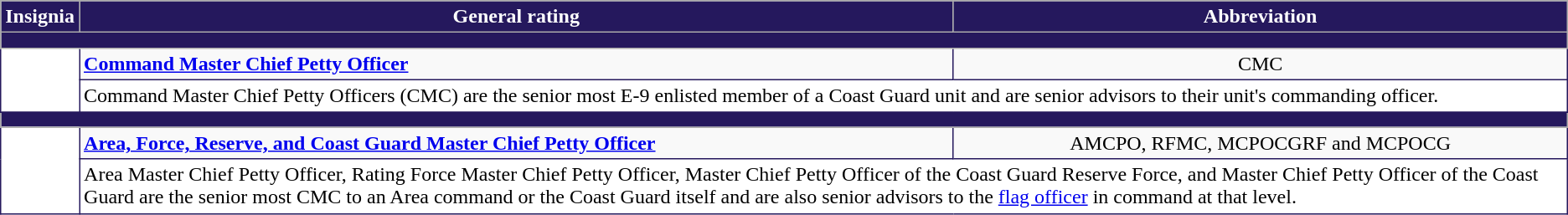<table class="wikitable" style="border: 1px solid #25185d; ">
<tr>
<th style="background-color: #25185d; color: white">Insignia</th>
<th style="background-color: #25185d; color: white">General rating</th>
<th style="background-color: #25185d; color: white">Abbreviation</th>
</tr>
<tr>
<td colspan="3" style="background:#25185d;" height=5px></td>
</tr>
<tr>
<td style="border: 1px solid #25185d; background-color: #FFFFFF" rowspan="2"></td>
<td style="border: 1px solid #25185d;"><strong><a href='#'>Command Master Chief Petty Officer</a></strong></td>
<td style="border: 1px solid #25185d; text-align: center">CMC</td>
</tr>
<tr style="border: 1px solid #25185d; background-color: #FFFFFF" |>
<td style="border: 1px solid #25185d;" colspan="2" valign="top">Command Master Chief Petty Officers (CMC) are the senior most E-9 enlisted member of a Coast Guard unit and are senior advisors to their unit's commanding officer.</td>
</tr>
<tr>
<td colspan="3" style="background:#25185d;" height=5px></td>
</tr>
<tr>
<td style="border: 1px solid #25185d; background-color: #FFFFFF" rowspan="2"></td>
<td style="border: 1px solid #25185d;"><strong><a href='#'>Area, Force, Reserve, and Coast Guard Master Chief Petty Officer</a></strong></td>
<td style="border: 1px solid #25185d; text-align: center">AMCPO, RFMC, MCPOCGRF and MCPOCG</td>
</tr>
<tr style="border: 1px solid #25185d; background-color: #FFFFFF" |>
<td style="border: 1px solid #25185d;" colspan="2" valign="top">Area Master Chief Petty Officer, Rating Force Master Chief Petty Officer, Master Chief Petty Officer of the Coast Guard Reserve Force, and Master Chief Petty Officer of the Coast Guard are the senior most CMC to an Area command or the Coast Guard itself and are also senior advisors to the <a href='#'>flag officer</a> in command at that level.</td>
</tr>
</table>
